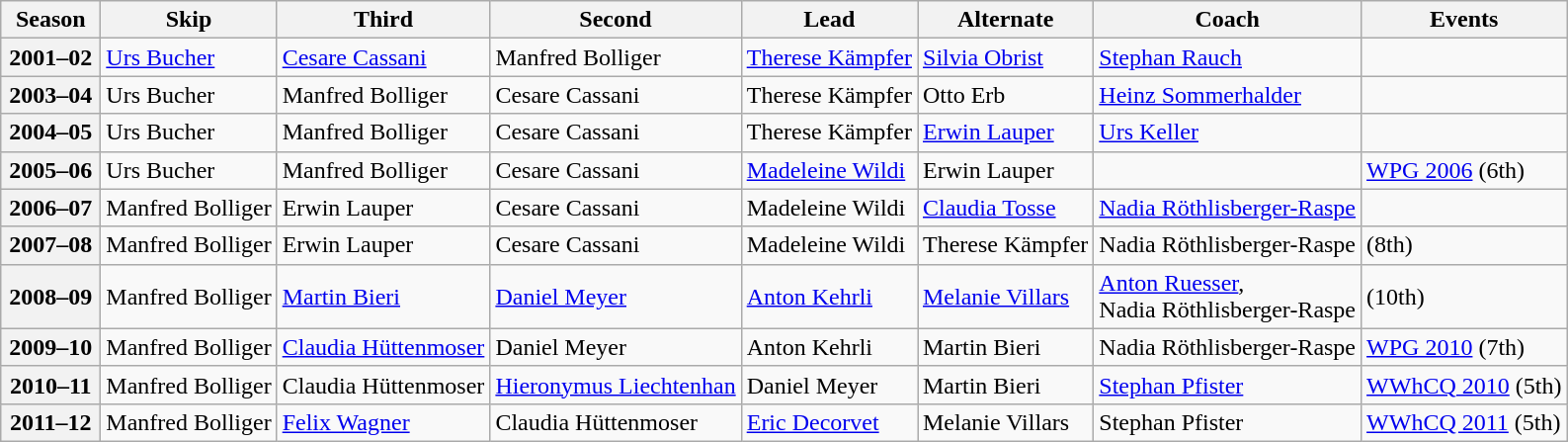<table class="wikitable">
<tr>
<th scope="col" width=60>Season</th>
<th scope="col">Skip</th>
<th scope="col">Third</th>
<th scope="col">Second</th>
<th scope="col">Lead</th>
<th scope="col">Alternate</th>
<th scope="col">Coach</th>
<th scope="col">Events</th>
</tr>
<tr>
<th scope="row">2001–02</th>
<td><a href='#'>Urs Bucher</a></td>
<td><a href='#'>Cesare Cassani</a></td>
<td>Manfred Bolliger</td>
<td><a href='#'>Therese Kämpfer</a></td>
<td><a href='#'>Silvia Obrist</a></td>
<td><a href='#'>Stephan Rauch</a></td>
<td> </td>
</tr>
<tr>
<th scope="row">2003–04</th>
<td>Urs Bucher</td>
<td>Manfred Bolliger</td>
<td>Cesare Cassani</td>
<td>Therese Kämpfer</td>
<td>Otto Erb</td>
<td><a href='#'>Heinz Sommerhalder</a></td>
<td> </td>
</tr>
<tr>
<th scope="row">2004–05</th>
<td>Urs Bucher</td>
<td>Manfred Bolliger</td>
<td>Cesare Cassani</td>
<td>Therese Kämpfer</td>
<td><a href='#'>Erwin Lauper</a></td>
<td><a href='#'>Urs Keller</a></td>
<td> </td>
</tr>
<tr>
<th scope="row">2005–06</th>
<td>Urs Bucher</td>
<td>Manfred Bolliger</td>
<td>Cesare Cassani</td>
<td><a href='#'>Madeleine Wildi</a></td>
<td>Erwin Lauper</td>
<td></td>
<td><a href='#'>WPG 2006</a> (6th)</td>
</tr>
<tr>
<th scope="row">2006–07</th>
<td>Manfred Bolliger</td>
<td>Erwin Lauper</td>
<td>Cesare Cassani</td>
<td>Madeleine Wildi</td>
<td><a href='#'>Claudia Tosse</a></td>
<td><a href='#'>Nadia Röthlisberger-Raspe</a></td>
<td> </td>
</tr>
<tr>
<th scope="row">2007–08</th>
<td>Manfred Bolliger</td>
<td>Erwin Lauper</td>
<td>Cesare Cassani</td>
<td>Madeleine Wildi</td>
<td>Therese Kämpfer</td>
<td>Nadia Röthlisberger-Raspe</td>
<td> (8th)</td>
</tr>
<tr>
<th scope="row">2008–09</th>
<td>Manfred Bolliger</td>
<td><a href='#'>Martin Bieri</a></td>
<td><a href='#'>Daniel Meyer</a></td>
<td><a href='#'>Anton Kehrli</a></td>
<td><a href='#'>Melanie Villars</a></td>
<td><a href='#'>Anton Ruesser</a>,<br>Nadia Röthlisberger-Raspe</td>
<td> (10th)</td>
</tr>
<tr>
<th scope="row">2009–10</th>
<td>Manfred Bolliger</td>
<td><a href='#'>Claudia Hüttenmoser</a></td>
<td>Daniel Meyer</td>
<td>Anton Kehrli</td>
<td>Martin Bieri</td>
<td>Nadia Röthlisberger-Raspe</td>
<td><a href='#'>WPG 2010</a> (7th)</td>
</tr>
<tr>
<th scope="row">2010–11</th>
<td>Manfred Bolliger</td>
<td>Claudia Hüttenmoser</td>
<td><a href='#'>Hieronymus Liechtenhan</a></td>
<td>Daniel Meyer</td>
<td>Martin Bieri</td>
<td><a href='#'>Stephan Pfister</a></td>
<td><a href='#'>WWhCQ 2010</a> (5th)</td>
</tr>
<tr>
<th scope="row">2011–12</th>
<td>Manfred Bolliger</td>
<td><a href='#'>Felix Wagner</a></td>
<td>Claudia Hüttenmoser</td>
<td><a href='#'>Eric Decorvet</a></td>
<td>Melanie Villars</td>
<td>Stephan Pfister</td>
<td><a href='#'>WWhCQ 2011</a> (5th)</td>
</tr>
</table>
